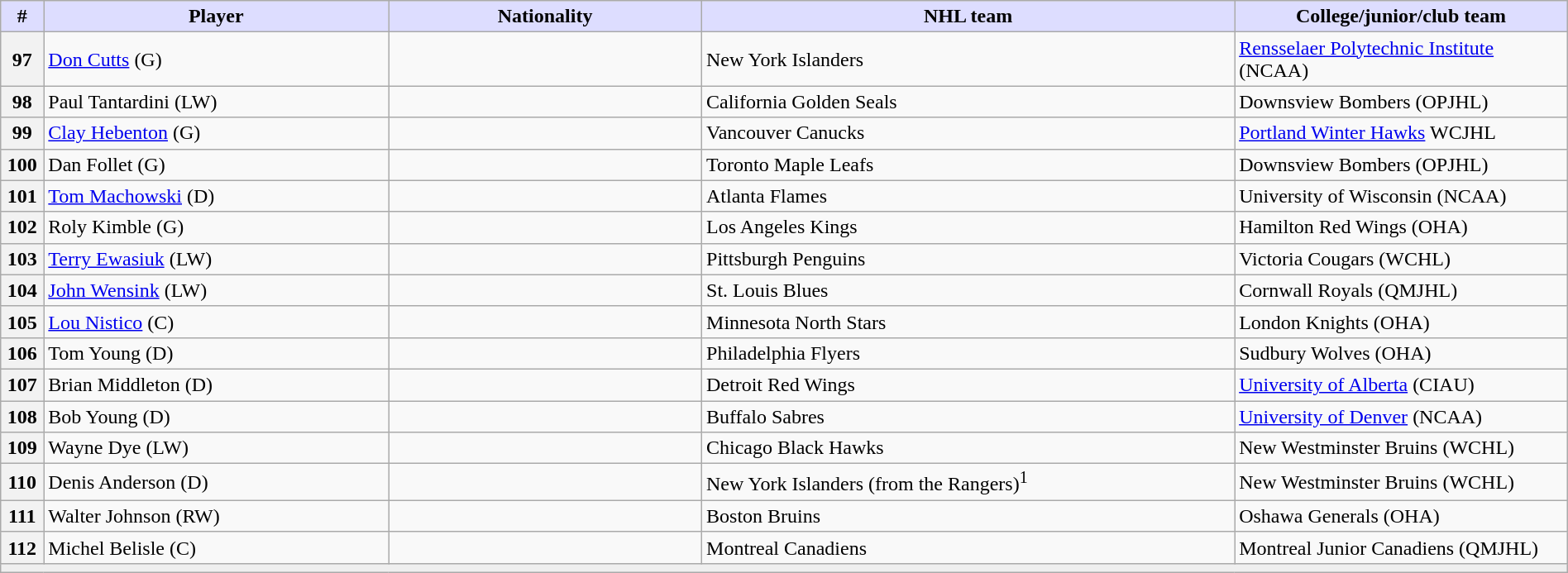<table class="wikitable" style="width: 100%">
<tr>
<th style="background:#ddf; width:2.75%;">#</th>
<th style="background:#ddf; width:22.0%;">Player</th>
<th style="background:#ddf; width:20.0%;">Nationality</th>
<th style="background:#ddf; width:34.0%;">NHL team</th>
<th style="background:#ddf; width:100.0%;">College/junior/club team</th>
</tr>
<tr>
<th>97</th>
<td><a href='#'>Don Cutts</a> (G)</td>
<td></td>
<td>New York Islanders</td>
<td><a href='#'>Rensselaer Polytechnic Institute</a> (NCAA)</td>
</tr>
<tr>
<th>98</th>
<td>Paul Tantardini (LW)</td>
<td></td>
<td>California Golden Seals</td>
<td>Downsview Bombers (OPJHL)</td>
</tr>
<tr>
<th>99</th>
<td><a href='#'>Clay Hebenton</a> (G)</td>
<td></td>
<td>Vancouver Canucks</td>
<td><a href='#'>Portland Winter Hawks</a> WCJHL</td>
</tr>
<tr>
<th>100</th>
<td>Dan Follet (G)</td>
<td></td>
<td>Toronto Maple Leafs</td>
<td>Downsview Bombers (OPJHL)</td>
</tr>
<tr>
<th>101</th>
<td><a href='#'>Tom Machowski</a> (D)</td>
<td></td>
<td>Atlanta Flames</td>
<td>University of Wisconsin (NCAA)</td>
</tr>
<tr>
<th>102</th>
<td>Roly Kimble (G)</td>
<td></td>
<td>Los Angeles Kings</td>
<td>Hamilton Red Wings (OHA)</td>
</tr>
<tr>
<th>103</th>
<td><a href='#'>Terry Ewasiuk</a> (LW)</td>
<td></td>
<td>Pittsburgh Penguins</td>
<td>Victoria Cougars (WCHL)</td>
</tr>
<tr>
<th>104</th>
<td><a href='#'>John Wensink</a> (LW)</td>
<td></td>
<td>St. Louis Blues</td>
<td>Cornwall Royals (QMJHL)</td>
</tr>
<tr>
<th>105</th>
<td><a href='#'>Lou Nistico</a> (C)</td>
<td></td>
<td>Minnesota North Stars</td>
<td>London Knights (OHA)</td>
</tr>
<tr>
<th>106</th>
<td>Tom Young (D)</td>
<td></td>
<td>Philadelphia Flyers</td>
<td>Sudbury Wolves (OHA)</td>
</tr>
<tr>
<th>107</th>
<td>Brian Middleton (D)</td>
<td></td>
<td>Detroit Red Wings</td>
<td><a href='#'>University of Alberta</a> (CIAU)</td>
</tr>
<tr>
<th>108</th>
<td>Bob Young (D)</td>
<td></td>
<td>Buffalo Sabres</td>
<td><a href='#'>University of Denver</a> (NCAA)</td>
</tr>
<tr>
<th>109</th>
<td>Wayne Dye (LW)</td>
<td></td>
<td>Chicago Black Hawks</td>
<td>New Westminster Bruins (WCHL)</td>
</tr>
<tr>
<th>110</th>
<td>Denis Anderson (D)</td>
<td></td>
<td>New York Islanders (from the Rangers)<sup>1</sup></td>
<td>New Westminster Bruins (WCHL)</td>
</tr>
<tr>
<th>111</th>
<td>Walter Johnson (RW)</td>
<td></td>
<td>Boston Bruins</td>
<td>Oshawa Generals (OHA)</td>
</tr>
<tr>
<th>112</th>
<td>Michel Belisle (C)</td>
<td></td>
<td>Montreal Canadiens</td>
<td>Montreal Junior Canadiens (QMJHL)</td>
</tr>
<tr>
<td align=center colspan="6" bgcolor="#efefef"></td>
</tr>
</table>
